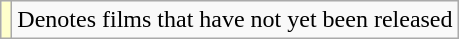<table class="wikitable">
<tr>
<td style="background:#FFFFCC;"></td>
<td>Denotes films that have not yet been released</td>
</tr>
</table>
